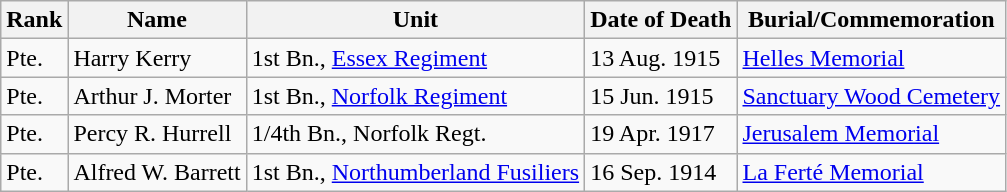<table class="wikitable">
<tr>
<th>Rank</th>
<th>Name</th>
<th>Unit</th>
<th>Date of Death</th>
<th>Burial/Commemoration</th>
</tr>
<tr>
<td>Pte.</td>
<td>Harry Kerry</td>
<td>1st Bn., <a href='#'>Essex Regiment</a></td>
<td>13 Aug. 1915</td>
<td><a href='#'>Helles Memorial</a></td>
</tr>
<tr>
<td>Pte.</td>
<td>Arthur J. Morter</td>
<td>1st Bn., <a href='#'>Norfolk Regiment</a></td>
<td>15 Jun. 1915</td>
<td><a href='#'>Sanctuary Wood Cemetery</a></td>
</tr>
<tr>
<td>Pte.</td>
<td>Percy R. Hurrell</td>
<td>1/4th Bn., Norfolk Regt.</td>
<td>19 Apr. 1917</td>
<td><a href='#'>Jerusalem Memorial</a></td>
</tr>
<tr>
<td>Pte.</td>
<td>Alfred W. Barrett</td>
<td>1st Bn., <a href='#'>Northumberland Fusiliers</a></td>
<td>16 Sep. 1914</td>
<td><a href='#'>La Ferté Memorial</a></td>
</tr>
</table>
